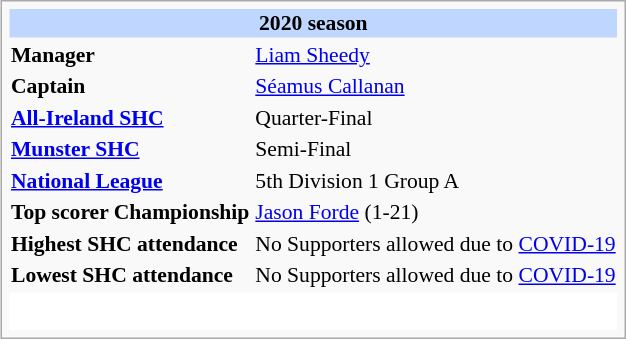<table class="infobox vevent" style="font-size: 90%;">
<tr>
<th colspan="2" style="background: #BFD7FF; text-align: center">2020 season</th>
</tr>
<tr>
<td><strong>Manager</strong></td>
<td><a href='#'>Liam Sheedy</a></td>
</tr>
<tr>
<td><strong>Captain</strong></td>
<td><a href='#'>Séamus Callanan</a></td>
</tr>
<tr>
<td><strong><a href='#'>All-Ireland SHC</a></strong></td>
<td>Quarter-Final</td>
</tr>
<tr>
<td><strong><a href='#'>Munster SHC</a></strong></td>
<td>Semi-Final</td>
</tr>
<tr>
<td><strong><a href='#'>National League</a></strong></td>
<td>5th Division 1 Group A</td>
</tr>
<tr>
<td><strong>Top scorer Championship</strong></td>
<td><a href='#'>Jason Forde</a> (1-21)</td>
</tr>
<tr>
<td><strong>Highest SHC attendance</strong></td>
<td>No Supporters allowed due to <a href='#'>COVID-19</a></td>
</tr>
<tr>
<td><strong>Lowest SHC attendance</strong></td>
<td>No Supporters allowed due to <a href='#'>COVID-19</a></td>
</tr>
<tr>
<td colspan="2" class="toccolours" style="background:#fff;"><br><table style="width:100%; text-align:center;">
<tr>
<td></td>
</tr>
</table>
</td>
</tr>
</table>
